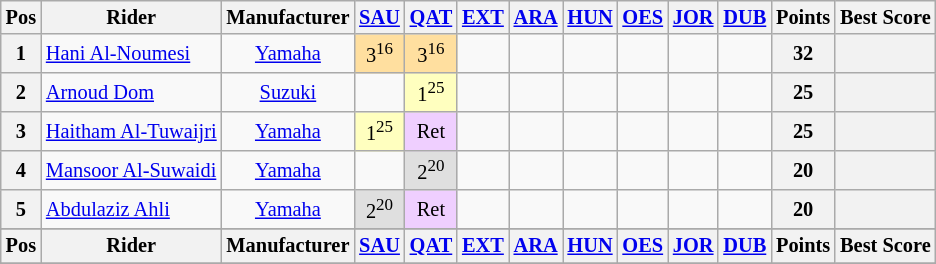<table class="wikitable" style="font-size: 85%; text-align: center;">
<tr valign="top">
<th valign="middle">Pos</th>
<th valign="middle">Rider</th>
<th valign="middle">Manufacturer</th>
<th><a href='#'>SAU</a><br></th>
<th><a href='#'>QAT</a><br></th>
<th><a href='#'>EXT</a><br></th>
<th><a href='#'>ARA</a><br></th>
<th><a href='#'>HUN</a><br></th>
<th><a href='#'>OES</a><br></th>
<th><a href='#'>JOR</a><br></th>
<th><a href='#'>DUB</a><br></th>
<th valign="middle">Points</th>
<th valign="middle">Best Score</th>
</tr>
<tr>
<th>1</th>
<td align="left"> <a href='#'>Hani Al-Noumesi</a></td>
<td><a href='#'>Yamaha</a></td>
<td style="background:#ffdf9f;">3<sup>16</sup></td>
<td style="background:#ffdf9f;">3<sup>16</sup></td>
<td></td>
<td></td>
<td></td>
<td></td>
<td></td>
<td></td>
<th>32</th>
<th></th>
</tr>
<tr>
<th>2</th>
<td align="left"> <a href='#'>Arnoud Dom</a></td>
<td><a href='#'>Suzuki</a></td>
<td></td>
<td style="background:#ffffbf;">1<sup>25</sup></td>
<td></td>
<td></td>
<td></td>
<td></td>
<td></td>
<td></td>
<th>25</th>
<th></th>
</tr>
<tr>
<th>3</th>
<td align="left"> <a href='#'>Haitham Al-Tuwaijri</a></td>
<td><a href='#'>Yamaha</a></td>
<td style="background:#ffffbf;">1<sup>25</sup></td>
<td style="background:#efcfff;">Ret</td>
<td></td>
<td></td>
<td></td>
<td></td>
<td></td>
<td></td>
<th>25</th>
<th></th>
</tr>
<tr>
<th>4</th>
<td align="left"> <a href='#'>Mansoor Al-Suwaidi</a></td>
<td><a href='#'>Yamaha</a></td>
<td></td>
<td style="background:#dfdfdf;">2<sup>20</sup></td>
<td></td>
<td></td>
<td></td>
<td></td>
<td></td>
<td></td>
<th>20</th>
<th></th>
</tr>
<tr>
<th>5</th>
<td align="left"> <a href='#'>Abdulaziz Ahli</a></td>
<td><a href='#'>Yamaha</a></td>
<td style="background:#dfdfdf;">2<sup>20</sup></td>
<td style="background:#efcfff;">Ret</td>
<td></td>
<td></td>
<td></td>
<td></td>
<td></td>
<td></td>
<th>20</th>
<th></th>
</tr>
<tr>
</tr>
<tr valign="top">
<th valign="middle">Pos</th>
<th valign="middle">Rider</th>
<th valign="middle">Manufacturer</th>
<th><a href='#'>SAU</a><br></th>
<th><a href='#'>QAT</a><br></th>
<th><a href='#'>EXT</a><br></th>
<th><a href='#'>ARA</a><br></th>
<th><a href='#'>HUN</a><br></th>
<th><a href='#'>OES</a><br></th>
<th><a href='#'>JOR</a><br></th>
<th><a href='#'>DUB</a><br></th>
<th valign="middle">Points</th>
<th valign="middle">Best Score</th>
</tr>
<tr>
</tr>
</table>
